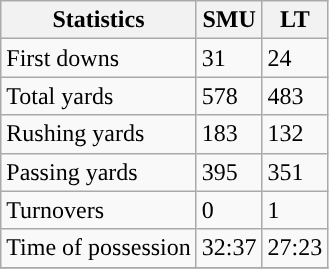<table class="wikitable" style="float: left;">
<tr>
<th>Statistics</th>
<th>SMU</th>
<th>LT</th>
</tr>
<tr>
<td>First downs</td>
<td>31</td>
<td>24</td>
</tr>
<tr>
<td>Total yards</td>
<td>578</td>
<td>483</td>
</tr>
<tr>
<td>Rushing yards</td>
<td>183</td>
<td>132</td>
</tr>
<tr>
<td>Passing yards</td>
<td>395</td>
<td>351</td>
</tr>
<tr>
<td>Turnovers</td>
<td>0</td>
<td>1</td>
</tr>
<tr>
<td>Time of possession</td>
<td>32:37</td>
<td>27:23</td>
</tr>
<tr>
</tr>
</table>
